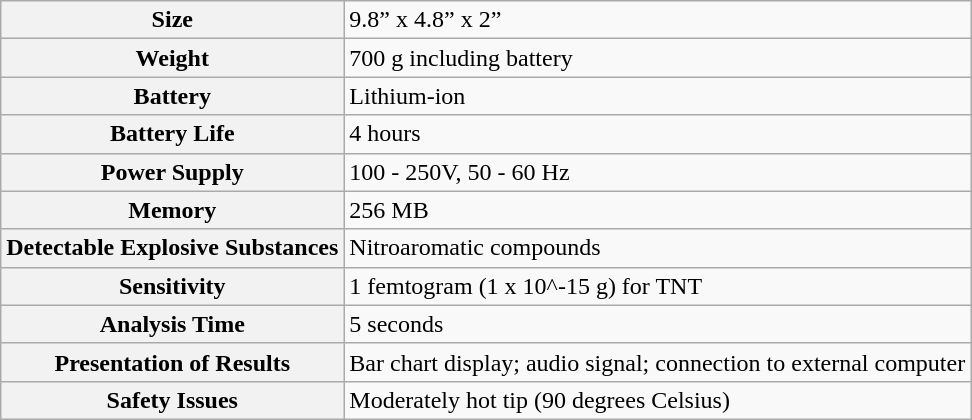<table class="wikitable">
<tr>
<th>Size</th>
<td>9.8” x 4.8” x 2”</td>
</tr>
<tr>
<th>Weight</th>
<td>700 g including battery</td>
</tr>
<tr>
<th>Battery</th>
<td>Lithium-ion</td>
</tr>
<tr>
<th>Battery Life</th>
<td>4 hours</td>
</tr>
<tr>
<th>Power Supply</th>
<td>100 - 250V, 50 - 60 Hz</td>
</tr>
<tr>
<th>Memory</th>
<td>256 MB</td>
</tr>
<tr>
<th>Detectable Explosive Substances</th>
<td>Nitroaromatic compounds</td>
</tr>
<tr>
<th>Sensitivity</th>
<td>1 femtogram (1 x 10^-15 g) for TNT</td>
</tr>
<tr>
<th>Analysis Time</th>
<td>5 seconds</td>
</tr>
<tr>
<th>Presentation of Results</th>
<td>Bar chart display; audio signal; connection to external computer</td>
</tr>
<tr>
<th>Safety Issues</th>
<td>Moderately hot tip (90 degrees Celsius)</td>
</tr>
</table>
